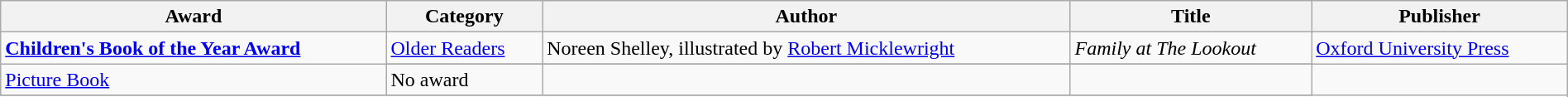<table class="wikitable" width=100%>
<tr>
<th>Award</th>
<th>Category</th>
<th>Author</th>
<th>Title</th>
<th>Publisher</th>
</tr>
<tr>
<td rowspan=2><strong><a href='#'>Children's Book of the Year Award</a></strong></td>
<td><a href='#'>Older Readers</a></td>
<td>Noreen Shelley, illustrated by <a href='#'>Robert Micklewright</a></td>
<td><em>Family at The Lookout</em></td>
<td><a href='#'>Oxford University Press</a></td>
</tr>
<tr>
</tr>
<tr>
<td><a href='#'>Picture Book</a></td>
<td>No award</td>
<td></td>
<td></td>
</tr>
<tr>
</tr>
</table>
